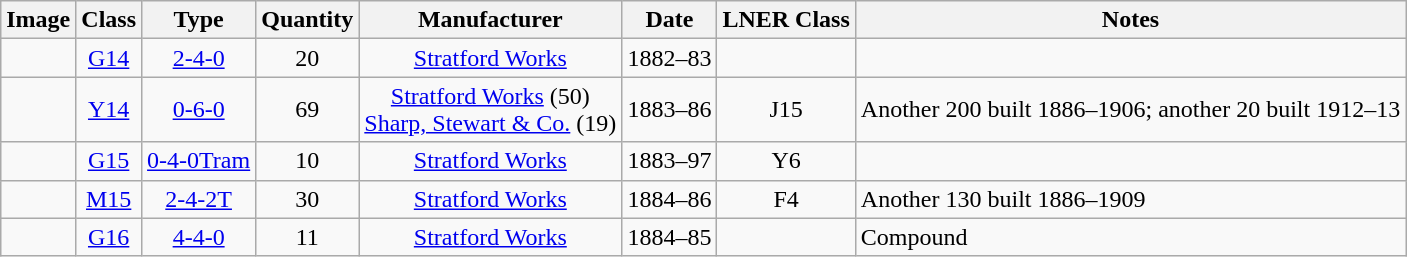<table class="wikitable" style=text-align:center>
<tr>
<th>Image</th>
<th>Class</th>
<th>Type</th>
<th>Quantity</th>
<th>Manufacturer</th>
<th>Date</th>
<th>LNER Class</th>
<th>Notes</th>
</tr>
<tr>
<td></td>
<td><a href='#'>G14</a></td>
<td><a href='#'>2-4-0</a></td>
<td>20</td>
<td><a href='#'>Stratford Works</a></td>
<td>1882–83</td>
<td></td>
<td align=left></td>
</tr>
<tr>
<td></td>
<td><a href='#'>Y14</a></td>
<td><a href='#'>0-6-0</a></td>
<td>69</td>
<td><a href='#'>Stratford Works</a> (50)<br><a href='#'>Sharp, Stewart & Co.</a> (19)</td>
<td>1883–86</td>
<td>J15</td>
<td align=left> Another 200 built 1886–1906; another 20 built 1912–13</td>
</tr>
<tr>
<td></td>
<td><a href='#'>G15</a></td>
<td><a href='#'>0-4-0Tram</a></td>
<td>10</td>
<td><a href='#'>Stratford Works</a></td>
<td>1883–97</td>
<td>Y6</td>
<td align=left></td>
</tr>
<tr>
<td></td>
<td><a href='#'>M15</a></td>
<td><a href='#'>2-4-2T</a></td>
<td>30</td>
<td><a href='#'>Stratford Works</a></td>
<td>1884–86</td>
<td>F4</td>
<td align=left> Another 130 built 1886–1909</td>
</tr>
<tr>
<td></td>
<td><a href='#'>G16</a></td>
<td><a href='#'>4-4-0</a></td>
<td>11</td>
<td><a href='#'>Stratford Works</a></td>
<td>1884–85</td>
<td></td>
<td align=left> Compound</td>
</tr>
</table>
